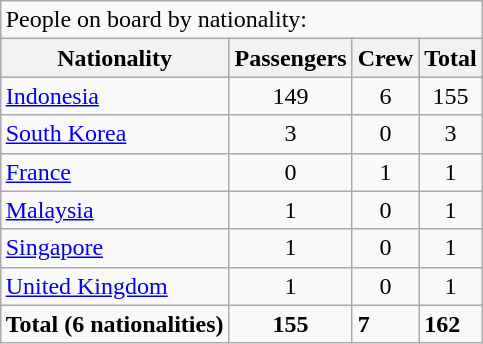<table class="wikitable sortable mw-collapsible mw-collapsed" style="float: right; margin-right: 0; margin-left: 1em; margin-top:0;">
<tr>
<td colspan="4">People on board by nationality:</td>
</tr>
<tr>
<th>Nationality</th>
<th>Passengers</th>
<th>Crew</th>
<th>Total</th>
</tr>
<tr>
<td><a href='#'>Indonesia</a></td>
<td style="text-align:center;">149</td>
<td style="text-align:center;">6</td>
<td style="text-align:center;">155</td>
</tr>
<tr>
<td><a href='#'>South Korea</a></td>
<td style="text-align:center;">3</td>
<td style="text-align:center;">0</td>
<td style="text-align:center;">3</td>
</tr>
<tr>
<td><a href='#'>France</a></td>
<td style="text-align:center;">0</td>
<td style="text-align:center;">1</td>
<td style="text-align:center;">1</td>
</tr>
<tr>
<td><a href='#'>Malaysia</a></td>
<td style="text-align:center;">1</td>
<td style="text-align:center;">0</td>
<td style="text-align:center;">1</td>
</tr>
<tr>
<td><a href='#'>Singapore</a></td>
<td style="text-align:center;">1</td>
<td style="text-align:center;">0</td>
<td style="text-align:center;">1</td>
</tr>
<tr>
<td><a href='#'>United Kingdom</a></td>
<td style="text-align:center;">1</td>
<td style="text-align:center;">0</td>
<td style="text-align:center;">1</td>
</tr>
<tr class="sortbottom">
<td><strong>Total (6 nationalities)</strong></td>
<td style="text-align:center;"><strong>155</strong></td>
<td><strong>7</strong></td>
<td><strong>162</strong></td>
</tr>
</table>
